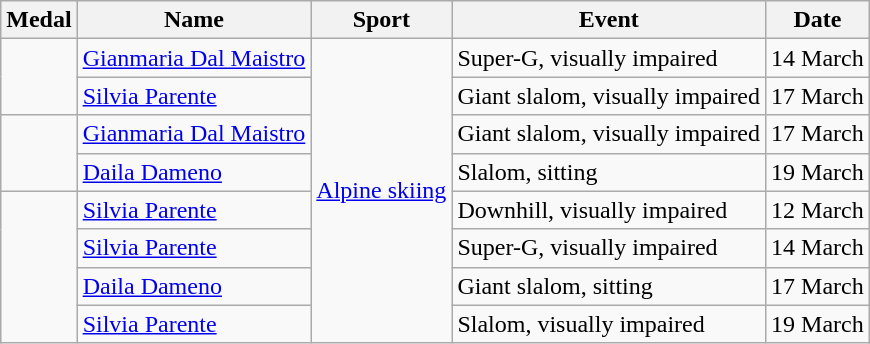<table class="wikitable sortable" style="font-size:100%">
<tr>
<th>Medal</th>
<th>Name</th>
<th>Sport</th>
<th>Event</th>
<th>Date</th>
</tr>
<tr>
<td rowspan=2></td>
<td><a href='#'>Gianmaria Dal Maistro</a></td>
<td rowspan=8><a href='#'>Alpine skiing</a></td>
<td>Super-G, visually impaired</td>
<td>14 March</td>
</tr>
<tr>
<td><a href='#'>Silvia Parente</a></td>
<td>Giant slalom, visually impaired</td>
<td>17 March</td>
</tr>
<tr>
<td rowspan=2></td>
<td><a href='#'>Gianmaria Dal Maistro</a></td>
<td>Giant slalom, visually impaired</td>
<td>17 March</td>
</tr>
<tr>
<td><a href='#'>Daila Dameno</a></td>
<td>Slalom, sitting</td>
<td>19 March</td>
</tr>
<tr>
<td rowspan=4></td>
<td><a href='#'>Silvia Parente</a></td>
<td>Downhill, visually impaired</td>
<td>12 March</td>
</tr>
<tr>
<td><a href='#'>Silvia Parente</a></td>
<td>Super-G, visually impaired</td>
<td>14 March</td>
</tr>
<tr>
<td><a href='#'>Daila Dameno</a></td>
<td>Giant slalom, sitting</td>
<td>17 March</td>
</tr>
<tr>
<td><a href='#'>Silvia Parente</a></td>
<td>Slalom, visually impaired</td>
<td>19 March</td>
</tr>
</table>
